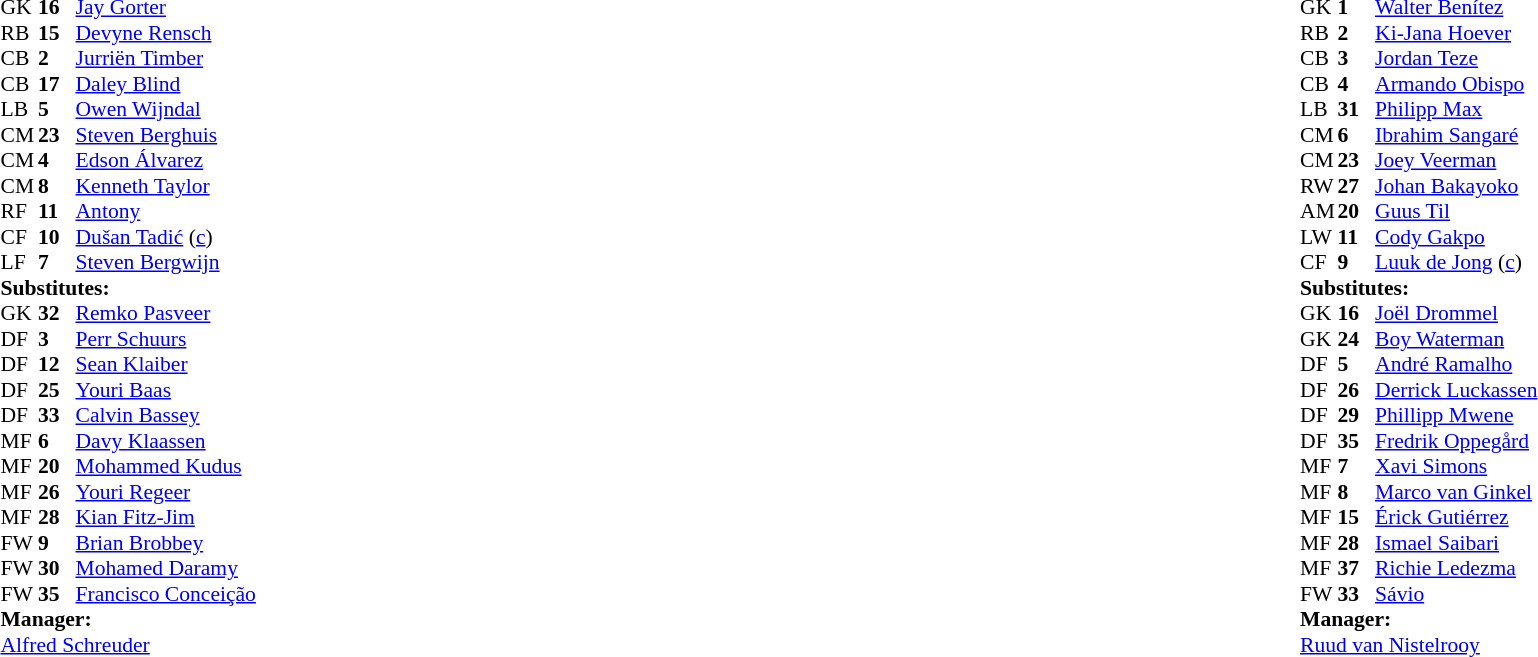<table width="100%">
<tr>
<td valign="top" width="50%"><br><table style="font-size: 90%" cellspacing="0" cellpadding="0">
<tr>
<th width=25></th>
<th width=25></th>
</tr>
<tr>
<td>GK</td>
<td><strong>16</strong></td>
<td> <a href='#'>Jay Gorter</a></td>
</tr>
<tr>
<td>RB</td>
<td><strong>15</strong></td>
<td> <a href='#'>Devyne Rensch</a></td>
<td></td>
</tr>
<tr>
<td>CB</td>
<td><strong>2</strong></td>
<td> <a href='#'>Jurriën Timber</a></td>
<td></td>
<td></td>
</tr>
<tr>
<td>CB</td>
<td><strong>17</strong></td>
<td> <a href='#'>Daley Blind</a></td>
</tr>
<tr>
<td>LB</td>
<td><strong>5</strong></td>
<td> <a href='#'>Owen Wijndal</a></td>
<td></td>
<td></td>
</tr>
<tr>
<td>CM</td>
<td><strong>23</strong></td>
<td> <a href='#'>Steven Berghuis</a></td>
<td></td>
<td></td>
</tr>
<tr>
<td>CM</td>
<td><strong>4</strong></td>
<td> <a href='#'>Edson Álvarez</a></td>
<td></td>
</tr>
<tr>
<td>CM</td>
<td><strong>8</strong></td>
<td> <a href='#'>Kenneth Taylor</a></td>
<td></td>
<td></td>
</tr>
<tr>
<td>RF</td>
<td><strong>11</strong></td>
<td> <a href='#'>Antony</a></td>
<td></td>
<td></td>
</tr>
<tr>
<td>CF</td>
<td><strong>10</strong></td>
<td> <a href='#'>Dušan Tadić</a> (<a href='#'>c</a>)</td>
<td></td>
</tr>
<tr>
<td>LF</td>
<td><strong>7</strong></td>
<td> <a href='#'>Steven Bergwijn</a></td>
</tr>
<tr>
<td colspan=3><strong>Substitutes:</strong></td>
</tr>
<tr>
<td>GK</td>
<td><strong>32</strong></td>
<td> <a href='#'>Remko Pasveer</a></td>
</tr>
<tr>
<td>DF</td>
<td><strong>3</strong></td>
<td> <a href='#'>Perr Schuurs</a></td>
<td></td>
<td></td>
</tr>
<tr>
<td>DF</td>
<td><strong>12</strong></td>
<td> <a href='#'>Sean Klaiber</a></td>
</tr>
<tr>
<td>DF</td>
<td><strong>25</strong></td>
<td> <a href='#'>Youri Baas</a></td>
</tr>
<tr>
<td>DF</td>
<td><strong>33</strong></td>
<td> <a href='#'>Calvin Bassey</a></td>
<td></td>
<td></td>
</tr>
<tr>
<td>MF</td>
<td><strong>6</strong></td>
<td> <a href='#'>Davy Klaassen</a></td>
<td></td>
<td></td>
</tr>
<tr>
<td>MF</td>
<td><strong>20</strong></td>
<td> <a href='#'>Mohammed Kudus</a></td>
<td></td>
<td></td>
</tr>
<tr>
<td>MF</td>
<td><strong>26</strong></td>
<td> <a href='#'>Youri Regeer</a></td>
</tr>
<tr>
<td>MF</td>
<td><strong>28</strong></td>
<td> <a href='#'>Kian Fitz-Jim</a></td>
</tr>
<tr>
<td>FW</td>
<td><strong>9</strong></td>
<td> <a href='#'>Brian Brobbey</a></td>
<td></td>
<td></td>
</tr>
<tr>
<td>FW</td>
<td><strong>30</strong></td>
<td> <a href='#'>Mohamed Daramy</a></td>
</tr>
<tr>
<td>FW</td>
<td><strong>35</strong></td>
<td> <a href='#'>Francisco Conceição</a></td>
</tr>
<tr>
<td colspan=3><strong>Manager:</strong></td>
</tr>
<tr>
<td colspan=4> <a href='#'>Alfred Schreuder</a></td>
</tr>
</table>
</td>
<td valign="top"></td>
<td valign="top" width="50%"><br><table style=font-size:90% cellspacing=0 cellpadding=0 align="center">
<tr>
<th width=25></th>
<th width=25></th>
</tr>
<tr>
<td>GK</td>
<td><strong>1</strong></td>
<td> <a href='#'>Walter Benítez</a></td>
</tr>
<tr>
<td>RB</td>
<td><strong>2</strong></td>
<td> <a href='#'>Ki-Jana Hoever</a></td>
<td></td>
<td></td>
</tr>
<tr>
<td>CB</td>
<td><strong>3</strong></td>
<td> <a href='#'>Jordan Teze</a></td>
</tr>
<tr>
<td>CB</td>
<td><strong>4</strong></td>
<td> <a href='#'>Armando Obispo</a></td>
</tr>
<tr>
<td>LB</td>
<td><strong>31</strong></td>
<td> <a href='#'>Philipp Max</a></td>
</tr>
<tr>
<td>CM</td>
<td><strong>6</strong></td>
<td> <a href='#'>Ibrahim Sangaré</a></td>
<td></td>
</tr>
<tr>
<td>CM</td>
<td><strong>23</strong></td>
<td> <a href='#'>Joey Veerman</a></td>
</tr>
<tr>
<td>RW</td>
<td><strong>27</strong></td>
<td> <a href='#'>Johan Bakayoko</a></td>
<td></td>
<td></td>
</tr>
<tr>
<td>AM</td>
<td><strong>20</strong></td>
<td> <a href='#'>Guus Til</a></td>
<td></td>
<td></td>
</tr>
<tr>
<td>LW</td>
<td><strong>11</strong></td>
<td> <a href='#'>Cody Gakpo</a></td>
<td></td>
<td></td>
</tr>
<tr>
<td>CF</td>
<td><strong>9</strong></td>
<td> <a href='#'>Luuk de Jong</a> (<a href='#'>c</a>)</td>
<td></td>
<td></td>
</tr>
<tr>
<td colspan=3><strong>Substitutes:</strong></td>
</tr>
<tr>
<td>GK</td>
<td><strong>16</strong></td>
<td> <a href='#'>Joël Drommel</a></td>
</tr>
<tr>
<td>GK</td>
<td><strong>24</strong></td>
<td> <a href='#'>Boy Waterman</a></td>
</tr>
<tr>
<td>DF</td>
<td><strong>5</strong></td>
<td> <a href='#'>André Ramalho</a></td>
<td></td>
<td></td>
</tr>
<tr>
<td>DF</td>
<td><strong>26</strong></td>
<td> <a href='#'>Derrick Luckassen</a></td>
</tr>
<tr>
<td>DF</td>
<td><strong>29</strong></td>
<td> <a href='#'>Phillipp Mwene</a></td>
</tr>
<tr>
<td>DF</td>
<td><strong>35</strong></td>
<td> <a href='#'>Fredrik Oppegård</a></td>
</tr>
<tr>
<td>MF</td>
<td><strong>7</strong></td>
<td> <a href='#'>Xavi Simons</a></td>
<td></td>
<td></td>
</tr>
<tr>
<td>MF</td>
<td><strong>8</strong></td>
<td> <a href='#'>Marco van Ginkel</a></td>
</tr>
<tr>
<td>MF</td>
<td><strong>15</strong></td>
<td> <a href='#'>Érick Gutiérrez</a></td>
<td></td>
<td></td>
</tr>
<tr>
<td>MF</td>
<td><strong>28</strong></td>
<td> <a href='#'>Ismael Saibari</a></td>
<td></td>
<td></td>
</tr>
<tr>
<td>MF</td>
<td><strong>37</strong></td>
<td> <a href='#'>Richie Ledezma</a></td>
<td></td>
<td></td>
</tr>
<tr>
<td>FW</td>
<td><strong>33</strong></td>
<td> <a href='#'>Sávio</a></td>
</tr>
<tr>
<td colspan=3><strong>Manager:</strong></td>
</tr>
<tr>
<td colspan=4> <a href='#'>Ruud van Nistelrooy</a></td>
</tr>
</table>
</td>
</tr>
</table>
